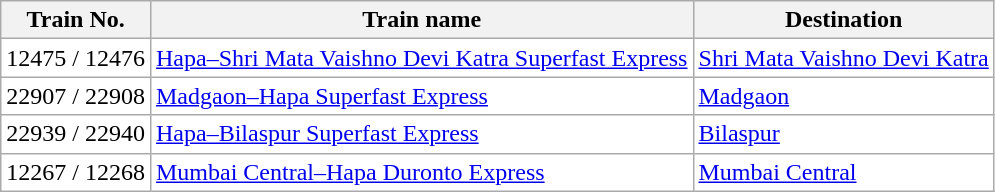<table class="wikitable sortable plainrowheaders" style="background:#fff;">
<tr>
<th scope="col">Train No.</th>
<th scope="col">Train name</th>
<th scope="col">Destination</th>
</tr>
<tr>
<td>12475 / 12476</td>
<td><a href='#'>Hapa–Shri Mata Vaishno Devi Katra Superfast Express</a></td>
<td><a href='#'>Shri Mata Vaishno Devi Katra</a></td>
</tr>
<tr>
<td>22907 / 22908</td>
<td><a href='#'>Madgaon–Hapa Superfast Express</a></td>
<td><a href='#'>Madgaon</a></td>
</tr>
<tr>
<td>22939 / 22940</td>
<td><a href='#'>Hapa–Bilaspur Superfast Express</a></td>
<td><a href='#'>Bilaspur</a></td>
</tr>
<tr>
<td>12267 / 12268</td>
<td><a href='#'>Mumbai Central–Hapa Duronto Express</a></td>
<td><a href='#'>Mumbai Central</a></td>
</tr>
</table>
